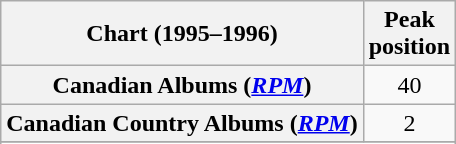<table class="wikitable sortable plainrowheaders" style="text-align:center">
<tr>
<th scope="col">Chart (1995–1996)</th>
<th scope="col">Peak<br>position</th>
</tr>
<tr>
<th scope="row">Canadian Albums (<em><a href='#'>RPM</a></em>)</th>
<td>40</td>
</tr>
<tr>
<th scope="row">Canadian Country Albums (<em><a href='#'>RPM</a></em>)</th>
<td>2</td>
</tr>
<tr>
</tr>
<tr>
</tr>
</table>
